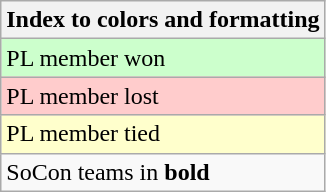<table class="wikitable">
<tr>
<th>Index to colors and formatting</th>
</tr>
<tr style="background:#cfc;">
<td>PL member won</td>
</tr>
<tr style="background:#fcc;">
<td>PL member lost</td>
</tr>
<tr style="background:#ffc;">
<td>PL member tied</td>
</tr>
<tr>
<td>SoCon teams in <strong>bold</strong></td>
</tr>
</table>
